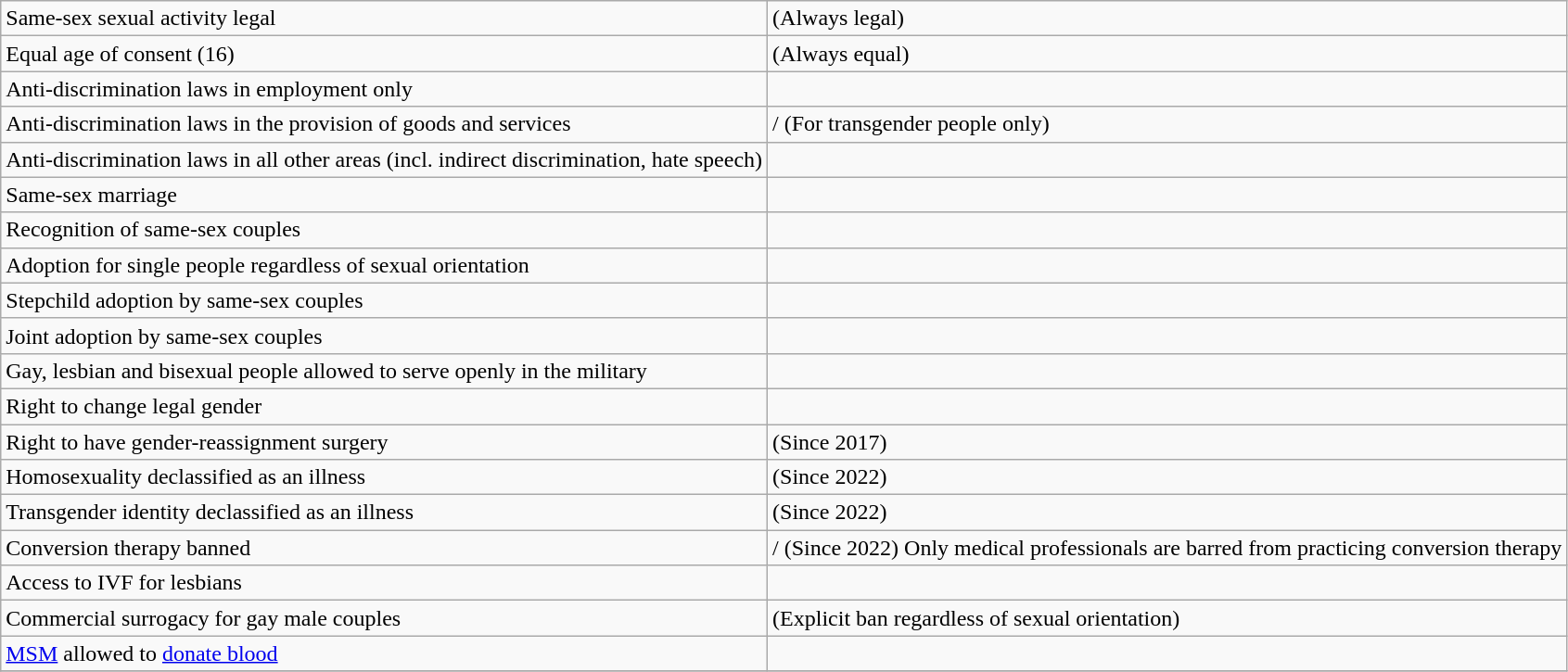<table class="wikitable">
<tr>
<td>Same-sex sexual activity legal</td>
<td> (Always legal)</td>
</tr>
<tr>
<td>Equal age of consent (16)</td>
<td> (Always equal)</td>
</tr>
<tr>
<td>Anti-discrimination laws in employment only</td>
<td></td>
</tr>
<tr>
<td>Anti-discrimination laws in the provision of goods and services</td>
<td>/ (For transgender people only)</td>
</tr>
<tr>
<td>Anti-discrimination laws in all other areas (incl. indirect discrimination, hate speech)</td>
<td></td>
</tr>
<tr>
<td>Same-sex marriage</td>
<td></td>
</tr>
<tr>
<td>Recognition of same-sex couples</td>
<td></td>
</tr>
<tr>
<td>Adoption for single people regardless of sexual orientation</td>
<td></td>
</tr>
<tr>
<td>Stepchild adoption by same-sex couples</td>
<td></td>
</tr>
<tr>
<td>Joint adoption by same-sex couples</td>
<td></td>
</tr>
<tr>
<td>Gay, lesbian and bisexual people allowed to serve openly in the military</td>
<td></td>
</tr>
<tr>
<td>Right to change legal gender</td>
<td></td>
</tr>
<tr>
<td>Right to have gender-reassignment surgery</td>
<td> (Since 2017)</td>
</tr>
<tr>
<td>Homosexuality declassified as an illness</td>
<td> (Since 2022)</td>
</tr>
<tr>
<td>Transgender identity declassified as an illness</td>
<td> (Since 2022)</td>
</tr>
<tr>
<td>Conversion therapy banned</td>
<td>/ (Since 2022) Only medical professionals are barred from practicing conversion therapy</td>
</tr>
<tr>
<td>Access to IVF for lesbians</td>
<td></td>
</tr>
<tr>
<td>Commercial surrogacy for gay male couples</td>
<td> (Explicit ban regardless of sexual orientation)</td>
</tr>
<tr>
<td><a href='#'>MSM</a> allowed to <a href='#'>donate blood</a></td>
<td></td>
</tr>
<tr>
</tr>
</table>
